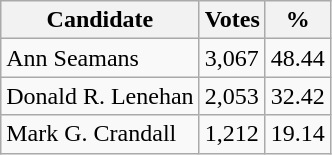<table class="wikitable">
<tr>
<th>Candidate</th>
<th>Votes</th>
<th>%</th>
</tr>
<tr>
<td>Ann Seamans</td>
<td>3,067</td>
<td>48.44</td>
</tr>
<tr>
<td>Donald R. Lenehan</td>
<td>2,053</td>
<td>32.42</td>
</tr>
<tr>
<td>Mark G. Crandall</td>
<td>1,212</td>
<td>19.14</td>
</tr>
</table>
